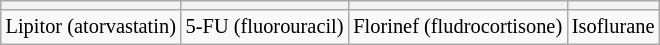<table class="wikitable" style="margin:auto; text-align:center; font-size:85%;">
<tr>
<th></th>
<th></th>
<th></th>
<th></th>
</tr>
<tr>
<td>Lipitor (atorvastatin)</td>
<td>5-FU (fluorouracil)</td>
<td>Florinef (fludrocortisone)</td>
<td>Isoflurane</td>
</tr>
</table>
